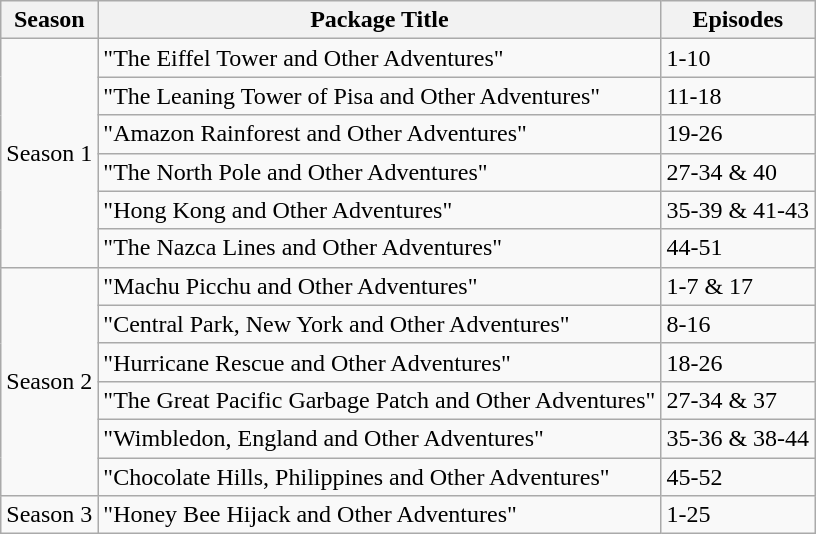<table class="wikitable">
<tr>
<th>Season</th>
<th>Package Title</th>
<th>Episodes</th>
</tr>
<tr>
<td rowspan="6">Season 1</td>
<td>"The Eiffel Tower and Other Adventures"</td>
<td>1-10</td>
</tr>
<tr>
<td>"The Leaning Tower of Pisa and Other Adventures"</td>
<td>11-18</td>
</tr>
<tr>
<td>"Amazon Rainforest and Other Adventures"</td>
<td>19-26</td>
</tr>
<tr>
<td>"The North Pole and Other Adventures"</td>
<td>27-34 & 40</td>
</tr>
<tr>
<td>"Hong Kong and Other Adventures"</td>
<td>35-39 & 41-43</td>
</tr>
<tr>
<td>"The Nazca Lines and Other Adventures"</td>
<td>44-51</td>
</tr>
<tr>
<td rowspan="6">Season 2</td>
<td>"Machu Picchu and Other Adventures"</td>
<td>1-7 & 17</td>
</tr>
<tr>
<td>"Central Park, New York and Other Adventures"</td>
<td>8-16</td>
</tr>
<tr>
<td>"Hurricane Rescue and Other Adventures"</td>
<td>18-26</td>
</tr>
<tr>
<td>"The Great Pacific Garbage Patch and Other Adventures"</td>
<td>27-34 & 37</td>
</tr>
<tr>
<td>"Wimbledon, England and Other Adventures"</td>
<td>35-36 & 38-44</td>
</tr>
<tr>
<td>"Chocolate Hills, Philippines and Other Adventures"</td>
<td>45-52</td>
</tr>
<tr>
<td>Season 3</td>
<td>"Honey Bee Hijack and Other Adventures"</td>
<td>1-25</td>
</tr>
</table>
